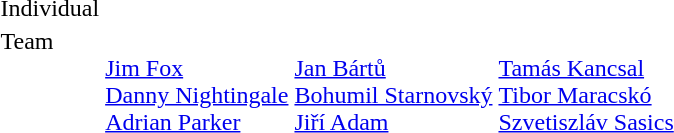<table>
<tr valign="top">
<td>Individual <br> </td>
<td></td>
<td></td>
<td></td>
</tr>
<tr valign="top">
<td>Team <br> </td>
<td><br><a href='#'>Jim Fox</a><br><a href='#'>Danny Nightingale</a><br><a href='#'>Adrian Parker</a></td>
<td><br><a href='#'>Jan Bártů</a><br><a href='#'>Bohumil Starnovský</a><br><a href='#'>Jiří Adam</a></td>
<td><br><a href='#'>Tamás Kancsal</a><br><a href='#'>Tibor Maracskó</a><br><a href='#'>Szvetiszláv Sasics</a></td>
</tr>
</table>
